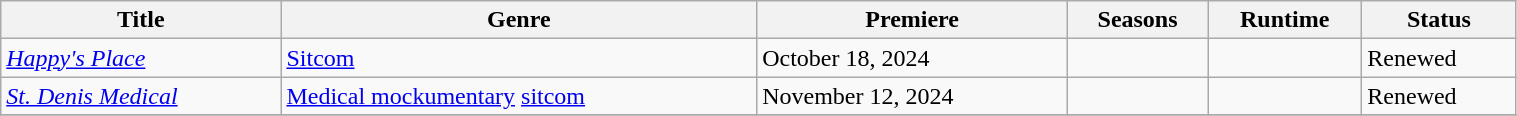<table class="wikitable sortable" style="width:80%;">
<tr>
<th>Title</th>
<th>Genre</th>
<th>Premiere</th>
<th>Seasons</th>
<th>Runtime</th>
<th>Status</th>
</tr>
<tr>
<td><em><a href='#'>Happy's Place</a></em></td>
<td><a href='#'>Sitcom</a></td>
<td>October 18, 2024</td>
<td></td>
<td></td>
<td>Renewed</td>
</tr>
<tr>
<td><em><a href='#'>St. Denis Medical</a></em></td>
<td><a href='#'>Medical mockumentary</a> <a href='#'>sitcom</a></td>
<td>November 12, 2024</td>
<td></td>
<td></td>
<td>Renewed</td>
</tr>
<tr>
</tr>
</table>
